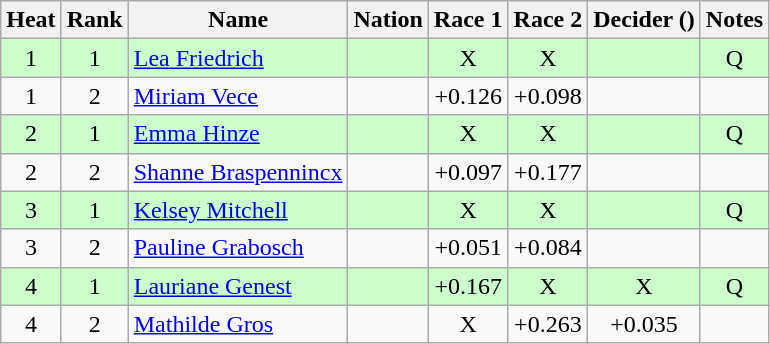<table class="wikitable sortable" style="text-align:center">
<tr>
<th>Heat</th>
<th>Rank</th>
<th>Name</th>
<th>Nation</th>
<th>Race 1</th>
<th>Race 2</th>
<th>Decider ()</th>
<th>Notes</th>
</tr>
<tr bgcolor=ccffcc>
<td>1</td>
<td>1</td>
<td align=left><a href='#'>Lea Friedrich</a></td>
<td align=left></td>
<td>X</td>
<td>X</td>
<td></td>
<td>Q</td>
</tr>
<tr>
<td>1</td>
<td>2</td>
<td align=left><a href='#'>Miriam Vece</a></td>
<td align=left></td>
<td>+0.126</td>
<td>+0.098</td>
<td></td>
<td></td>
</tr>
<tr bgcolor=ccffcc>
<td>2</td>
<td>1</td>
<td align=left><a href='#'>Emma Hinze</a></td>
<td align=left></td>
<td>X</td>
<td>X</td>
<td></td>
<td>Q</td>
</tr>
<tr>
<td>2</td>
<td>2</td>
<td align=left><a href='#'>Shanne Braspennincx</a></td>
<td align=left></td>
<td>+0.097</td>
<td>+0.177</td>
<td></td>
<td></td>
</tr>
<tr bgcolor=ccffcc>
<td>3</td>
<td>1</td>
<td align=left><a href='#'>Kelsey Mitchell</a></td>
<td align=left></td>
<td>X</td>
<td>X</td>
<td></td>
<td>Q</td>
</tr>
<tr>
<td>3</td>
<td>2</td>
<td align=left><a href='#'>Pauline Grabosch</a></td>
<td align=left></td>
<td>+0.051</td>
<td>+0.084</td>
<td></td>
<td></td>
</tr>
<tr bgcolor=ccffcc>
<td>4</td>
<td>1</td>
<td align=left><a href='#'>Lauriane Genest</a></td>
<td align=left></td>
<td>+0.167</td>
<td>X</td>
<td>X</td>
<td>Q</td>
</tr>
<tr>
<td>4</td>
<td>2</td>
<td align=left><a href='#'>Mathilde Gros</a></td>
<td align=left></td>
<td>X</td>
<td>+0.263</td>
<td>+0.035</td>
<td></td>
</tr>
</table>
